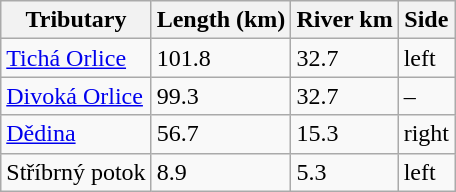<table class="wikitable">
<tr>
<th>Tributary</th>
<th>Length (km)</th>
<th>River km</th>
<th>Side</th>
</tr>
<tr>
<td><a href='#'>Tichá Orlice</a></td>
<td>101.8</td>
<td>32.7</td>
<td>left</td>
</tr>
<tr>
<td><a href='#'>Divoká Orlice</a></td>
<td>99.3</td>
<td>32.7</td>
<td>–</td>
</tr>
<tr>
<td><a href='#'>Dědina</a></td>
<td>56.7</td>
<td>15.3</td>
<td>right</td>
</tr>
<tr>
<td>Stříbrný potok</td>
<td>8.9</td>
<td>5.3</td>
<td>left</td>
</tr>
</table>
